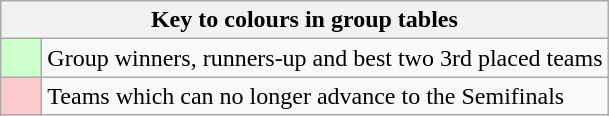<table class="wikitable" style="text-align: center;">
<tr>
<th colspan=2>Key to colours in group tables</th>
</tr>
<tr>
<td bgcolor=#ccffcc style="width : 20px;"></td>
<td align=left>Group winners, runners-up and best two 3rd placed teams</td>
</tr>
<tr>
<td bgcolor=#FDCBCC style="width: 20px;"></td>
<td align=left>Teams which can no longer advance to the Semifinals</td>
</tr>
</table>
